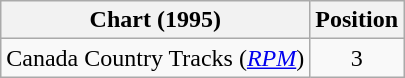<table class="wikitable sortable">
<tr>
<th scope="col">Chart (1995)</th>
<th scope="col">Position</th>
</tr>
<tr>
<td>Canada Country Tracks (<em><a href='#'>RPM</a></em>)</td>
<td align="center">3</td>
</tr>
</table>
